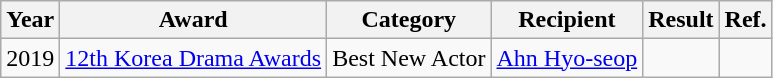<table class="wikitable">
<tr>
<th>Year</th>
<th>Award</th>
<th>Category</th>
<th>Recipient</th>
<th>Result</th>
<th>Ref.</th>
</tr>
<tr>
<td>2019</td>
<td><a href='#'>12th Korea Drama Awards</a></td>
<td>Best New Actor</td>
<td><a href='#'>Ahn Hyo-seop</a></td>
<td></td>
<td></td>
</tr>
</table>
